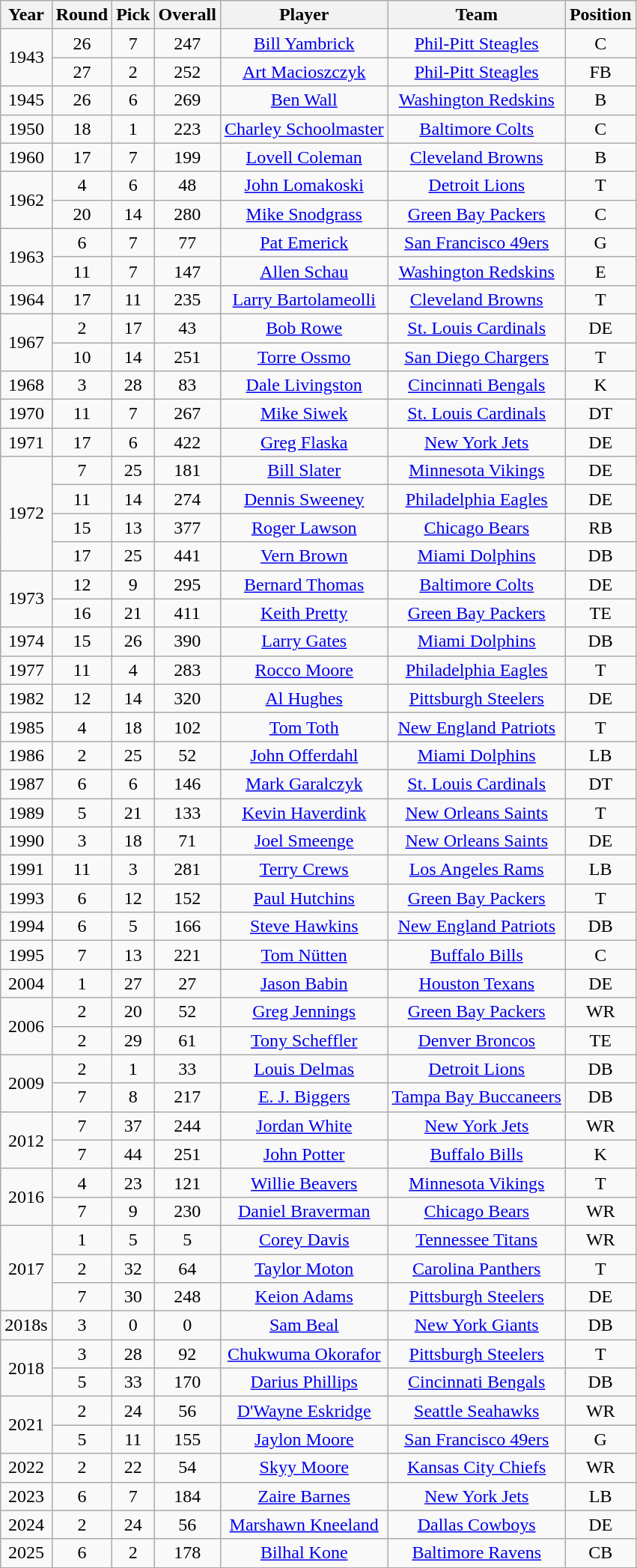<table class="wikitable sortable" style="text-align: center;">
<tr>
<th>Year</th>
<th>Round</th>
<th>Pick</th>
<th>Overall</th>
<th>Player</th>
<th>Team</th>
<th>Position</th>
</tr>
<tr>
<td rowspan="2">1943</td>
<td>26</td>
<td>7</td>
<td>247</td>
<td><a href='#'>Bill Yambrick</a></td>
<td><a href='#'>Phil-Pitt Steagles</a></td>
<td>C</td>
</tr>
<tr>
<td>27</td>
<td>2</td>
<td>252</td>
<td><a href='#'>Art Macioszczyk</a></td>
<td><a href='#'>Phil-Pitt Steagles</a></td>
<td>FB</td>
</tr>
<tr>
<td>1945</td>
<td>26</td>
<td>6</td>
<td>269</td>
<td><a href='#'>Ben Wall</a></td>
<td><a href='#'>Washington Redskins</a></td>
<td>B</td>
</tr>
<tr>
<td>1950</td>
<td>18</td>
<td>1</td>
<td>223</td>
<td><a href='#'>Charley Schoolmaster</a></td>
<td><a href='#'>Baltimore Colts</a></td>
<td>C</td>
</tr>
<tr>
<td>1960</td>
<td>17</td>
<td>7</td>
<td>199</td>
<td><a href='#'>Lovell Coleman</a></td>
<td><a href='#'>Cleveland Browns</a></td>
<td>B</td>
</tr>
<tr>
<td rowspan="2">1962</td>
<td>4</td>
<td>6</td>
<td>48</td>
<td><a href='#'>John Lomakoski</a></td>
<td><a href='#'>Detroit Lions</a></td>
<td>T</td>
</tr>
<tr>
<td>20</td>
<td>14</td>
<td>280</td>
<td><a href='#'>Mike Snodgrass</a></td>
<td><a href='#'>Green Bay Packers</a></td>
<td>C</td>
</tr>
<tr>
<td rowspan="2">1963</td>
<td>6</td>
<td>7</td>
<td>77</td>
<td><a href='#'>Pat Emerick</a></td>
<td><a href='#'>San Francisco 49ers</a></td>
<td>G</td>
</tr>
<tr>
<td>11</td>
<td>7</td>
<td>147</td>
<td><a href='#'>Allen Schau</a></td>
<td><a href='#'>Washington Redskins</a></td>
<td>E</td>
</tr>
<tr>
<td>1964</td>
<td>17</td>
<td>11</td>
<td>235</td>
<td><a href='#'>Larry Bartolameolli</a></td>
<td><a href='#'>Cleveland Browns</a></td>
<td>T</td>
</tr>
<tr>
<td rowspan="2">1967</td>
<td>2</td>
<td>17</td>
<td>43</td>
<td><a href='#'>Bob Rowe</a></td>
<td><a href='#'>St. Louis Cardinals</a></td>
<td>DE</td>
</tr>
<tr>
<td>10</td>
<td>14</td>
<td>251</td>
<td><a href='#'>Torre Ossmo</a></td>
<td><a href='#'>San Diego Chargers</a></td>
<td>T</td>
</tr>
<tr>
<td>1968</td>
<td>3</td>
<td>28</td>
<td>83</td>
<td><a href='#'>Dale Livingston</a></td>
<td><a href='#'>Cincinnati Bengals</a></td>
<td>K</td>
</tr>
<tr>
<td>1970</td>
<td>11</td>
<td>7</td>
<td>267</td>
<td><a href='#'>Mike Siwek</a></td>
<td><a href='#'>St. Louis Cardinals</a></td>
<td>DT</td>
</tr>
<tr>
<td>1971</td>
<td>17</td>
<td>6</td>
<td>422</td>
<td><a href='#'>Greg Flaska</a></td>
<td><a href='#'>New York Jets</a></td>
<td>DE</td>
</tr>
<tr>
<td rowspan="4">1972</td>
<td>7</td>
<td>25</td>
<td>181</td>
<td><a href='#'>Bill Slater</a></td>
<td><a href='#'>Minnesota Vikings</a></td>
<td>DE</td>
</tr>
<tr>
<td>11</td>
<td>14</td>
<td>274</td>
<td><a href='#'>Dennis Sweeney</a></td>
<td><a href='#'>Philadelphia Eagles</a></td>
<td>DE</td>
</tr>
<tr>
<td>15</td>
<td>13</td>
<td>377</td>
<td><a href='#'>Roger Lawson</a></td>
<td><a href='#'>Chicago Bears</a></td>
<td>RB</td>
</tr>
<tr>
<td>17</td>
<td>25</td>
<td>441</td>
<td><a href='#'>Vern Brown</a></td>
<td><a href='#'>Miami Dolphins</a></td>
<td>DB</td>
</tr>
<tr>
<td rowspan="2">1973</td>
<td>12</td>
<td>9</td>
<td>295</td>
<td><a href='#'>Bernard Thomas</a></td>
<td><a href='#'>Baltimore Colts</a></td>
<td>DE</td>
</tr>
<tr>
<td>16</td>
<td>21</td>
<td>411</td>
<td><a href='#'>Keith Pretty</a></td>
<td><a href='#'>Green Bay Packers</a></td>
<td>TE</td>
</tr>
<tr>
<td>1974</td>
<td>15</td>
<td>26</td>
<td>390</td>
<td><a href='#'>Larry Gates</a></td>
<td><a href='#'>Miami Dolphins</a></td>
<td>DB</td>
</tr>
<tr>
<td>1977</td>
<td>11</td>
<td>4</td>
<td>283</td>
<td><a href='#'>Rocco Moore</a></td>
<td><a href='#'>Philadelphia Eagles</a></td>
<td>T</td>
</tr>
<tr>
<td>1982</td>
<td>12</td>
<td>14</td>
<td>320</td>
<td><a href='#'>Al Hughes</a></td>
<td><a href='#'>Pittsburgh Steelers</a></td>
<td>DE</td>
</tr>
<tr>
<td>1985</td>
<td>4</td>
<td>18</td>
<td>102</td>
<td><a href='#'>Tom Toth</a></td>
<td><a href='#'>New England Patriots</a></td>
<td>T</td>
</tr>
<tr>
<td>1986</td>
<td>2</td>
<td>25</td>
<td>52</td>
<td><a href='#'>John Offerdahl</a></td>
<td><a href='#'>Miami Dolphins</a></td>
<td>LB</td>
</tr>
<tr>
<td>1987</td>
<td>6</td>
<td>6</td>
<td>146</td>
<td><a href='#'>Mark Garalczyk</a></td>
<td><a href='#'>St. Louis Cardinals</a></td>
<td>DT</td>
</tr>
<tr>
<td>1989</td>
<td>5</td>
<td>21</td>
<td>133</td>
<td><a href='#'>Kevin Haverdink</a></td>
<td><a href='#'>New Orleans Saints</a></td>
<td>T</td>
</tr>
<tr>
<td>1990</td>
<td>3</td>
<td>18</td>
<td>71</td>
<td><a href='#'>Joel Smeenge</a></td>
<td><a href='#'>New Orleans Saints</a></td>
<td>DE</td>
</tr>
<tr>
<td>1991</td>
<td>11</td>
<td>3</td>
<td>281</td>
<td><a href='#'>Terry Crews</a></td>
<td><a href='#'>Los Angeles Rams</a></td>
<td>LB</td>
</tr>
<tr>
<td>1993</td>
<td>6</td>
<td>12</td>
<td>152</td>
<td><a href='#'>Paul Hutchins</a></td>
<td><a href='#'>Green Bay Packers</a></td>
<td>T</td>
</tr>
<tr>
<td>1994</td>
<td>6</td>
<td>5</td>
<td>166</td>
<td><a href='#'>Steve Hawkins</a></td>
<td><a href='#'>New England Patriots</a></td>
<td>DB</td>
</tr>
<tr>
<td>1995</td>
<td>7</td>
<td>13</td>
<td>221</td>
<td><a href='#'>Tom Nütten</a></td>
<td><a href='#'>Buffalo Bills</a></td>
<td>C</td>
</tr>
<tr>
<td>2004</td>
<td>1</td>
<td>27</td>
<td>27</td>
<td><a href='#'>Jason Babin</a></td>
<td><a href='#'>Houston Texans</a></td>
<td>DE</td>
</tr>
<tr>
<td rowspan="2">2006</td>
<td>2</td>
<td>20</td>
<td>52</td>
<td><a href='#'>Greg Jennings</a></td>
<td><a href='#'>Green Bay Packers</a></td>
<td>WR</td>
</tr>
<tr>
<td>2</td>
<td>29</td>
<td>61</td>
<td><a href='#'>Tony Scheffler</a></td>
<td><a href='#'>Denver Broncos</a></td>
<td>TE</td>
</tr>
<tr>
<td rowspan="2">2009</td>
<td>2</td>
<td>1</td>
<td>33</td>
<td><a href='#'>Louis Delmas</a></td>
<td><a href='#'>Detroit Lions</a></td>
<td>DB</td>
</tr>
<tr>
<td>7</td>
<td>8</td>
<td>217</td>
<td><a href='#'>E. J. Biggers</a></td>
<td><a href='#'>Tampa Bay Buccaneers</a></td>
<td>DB</td>
</tr>
<tr>
<td rowspan="2">2012</td>
<td>7</td>
<td>37</td>
<td>244</td>
<td><a href='#'>Jordan White</a></td>
<td><a href='#'>New York Jets</a></td>
<td>WR</td>
</tr>
<tr>
<td>7</td>
<td>44</td>
<td>251</td>
<td><a href='#'>John Potter</a></td>
<td><a href='#'>Buffalo Bills</a></td>
<td>K</td>
</tr>
<tr>
<td rowspan="2">2016</td>
<td>4</td>
<td>23</td>
<td>121</td>
<td><a href='#'>Willie Beavers</a></td>
<td><a href='#'>Minnesota Vikings</a></td>
<td>T</td>
</tr>
<tr>
<td>7</td>
<td>9</td>
<td>230</td>
<td><a href='#'>Daniel Braverman</a></td>
<td><a href='#'>Chicago Bears</a></td>
<td>WR</td>
</tr>
<tr>
<td rowspan="3">2017</td>
<td>1</td>
<td>5</td>
<td>5</td>
<td><a href='#'>Corey Davis</a></td>
<td><a href='#'>Tennessee Titans</a></td>
<td>WR</td>
</tr>
<tr>
<td>2</td>
<td>32</td>
<td>64</td>
<td><a href='#'>Taylor Moton</a></td>
<td><a href='#'>Carolina Panthers</a></td>
<td>T</td>
</tr>
<tr>
<td>7</td>
<td>30</td>
<td>248</td>
<td><a href='#'>Keion Adams</a></td>
<td><a href='#'>Pittsburgh Steelers</a></td>
<td>DE</td>
</tr>
<tr>
<td>2018s</td>
<td>3</td>
<td>0</td>
<td>0</td>
<td><a href='#'>Sam Beal</a></td>
<td><a href='#'>New York Giants</a></td>
<td>DB</td>
</tr>
<tr>
<td rowspan="2">2018</td>
<td>3</td>
<td>28</td>
<td>92</td>
<td><a href='#'>Chukwuma Okorafor</a></td>
<td><a href='#'>Pittsburgh Steelers</a></td>
<td>T</td>
</tr>
<tr>
<td>5</td>
<td>33</td>
<td>170</td>
<td><a href='#'>Darius Phillips</a></td>
<td><a href='#'>Cincinnati Bengals</a></td>
<td>DB</td>
</tr>
<tr>
<td rowspan="2">2021</td>
<td>2</td>
<td>24</td>
<td>56</td>
<td><a href='#'>D'Wayne Eskridge</a></td>
<td><a href='#'>Seattle Seahawks</a></td>
<td>WR</td>
</tr>
<tr>
<td>5</td>
<td>11</td>
<td>155</td>
<td><a href='#'>Jaylon Moore</a></td>
<td><a href='#'>San Francisco 49ers</a></td>
<td>G</td>
</tr>
<tr>
<td rowspan="1">2022</td>
<td>2</td>
<td>22</td>
<td>54</td>
<td><a href='#'>Skyy Moore</a></td>
<td><a href='#'>Kansas City Chiefs</a></td>
<td>WR</td>
</tr>
<tr>
<td>2023</td>
<td>6</td>
<td>7</td>
<td>184</td>
<td><a href='#'>Zaire Barnes</a></td>
<td><a href='#'>New York Jets</a></td>
<td>LB</td>
</tr>
<tr>
<td>2024</td>
<td>2</td>
<td>24</td>
<td>56</td>
<td><a href='#'>Marshawn Kneeland</a></td>
<td><a href='#'>Dallas Cowboys</a></td>
<td>DE</td>
</tr>
<tr>
<td>2025</td>
<td>6</td>
<td>2</td>
<td>178</td>
<td><a href='#'>Bilhal Kone</a></td>
<td><a href='#'>Baltimore Ravens</a></td>
<td>CB</td>
</tr>
<tr>
</tr>
</table>
